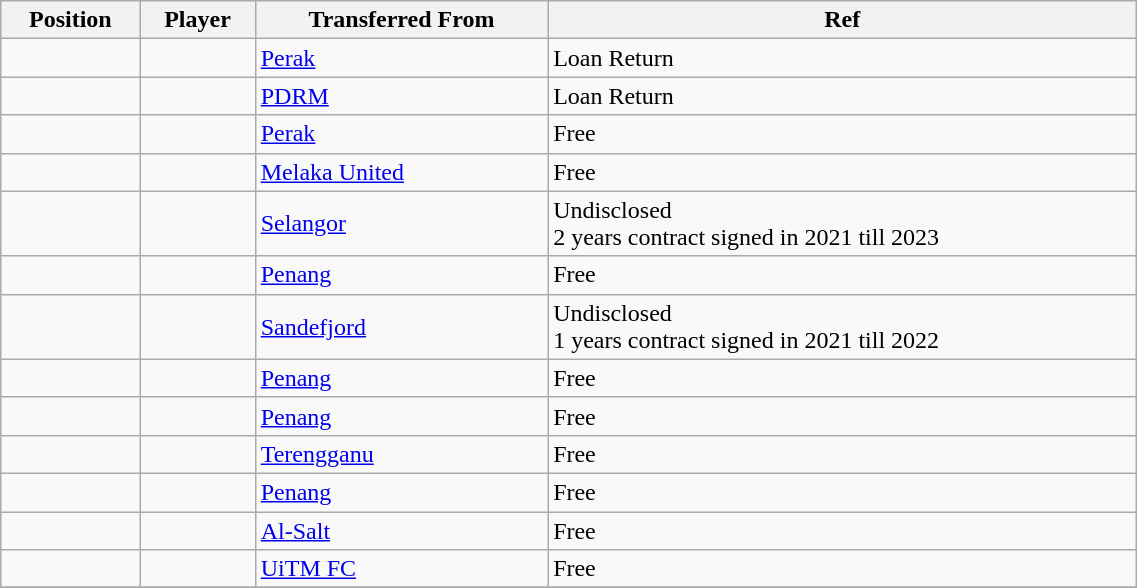<table class="wikitable sortable" style="width:60%; font-size:100%; text-align:left;">
<tr>
<th>Position</th>
<th>Player</th>
<th>Transferred From</th>
<th>Ref</th>
</tr>
<tr>
<td></td>
<td></td>
<td> <a href='#'>Perak</a></td>
<td>Loan Return</td>
</tr>
<tr>
<td></td>
<td></td>
<td> <a href='#'>PDRM</a></td>
<td>Loan Return</td>
</tr>
<tr>
<td></td>
<td></td>
<td> <a href='#'>Perak</a></td>
<td>Free</td>
</tr>
<tr>
<td></td>
<td></td>
<td> <a href='#'>Melaka United</a></td>
<td>Free</td>
</tr>
<tr>
<td></td>
<td></td>
<td> <a href='#'>Selangor</a></td>
<td>Undisclosed <br> 2 years contract signed in 2021 till 2023</td>
</tr>
<tr>
<td></td>
<td></td>
<td> <a href='#'>Penang</a></td>
<td>Free</td>
</tr>
<tr>
<td></td>
<td></td>
<td> <a href='#'>Sandefjord</a></td>
<td>Undisclosed <br> 1 years contract signed in 2021 till 2022</td>
</tr>
<tr>
<td></td>
<td></td>
<td> <a href='#'>Penang</a></td>
<td>Free</td>
</tr>
<tr>
<td></td>
<td></td>
<td> <a href='#'>Penang</a></td>
<td>Free</td>
</tr>
<tr>
<td></td>
<td></td>
<td> <a href='#'>Terengganu</a></td>
<td>Free</td>
</tr>
<tr>
<td></td>
<td></td>
<td> <a href='#'>Penang</a></td>
<td>Free</td>
</tr>
<tr>
<td></td>
<td></td>
<td> <a href='#'>Al-Salt</a></td>
<td>Free</td>
</tr>
<tr>
<td></td>
<td></td>
<td> <a href='#'>UiTM FC</a></td>
<td>Free</td>
</tr>
<tr>
</tr>
</table>
